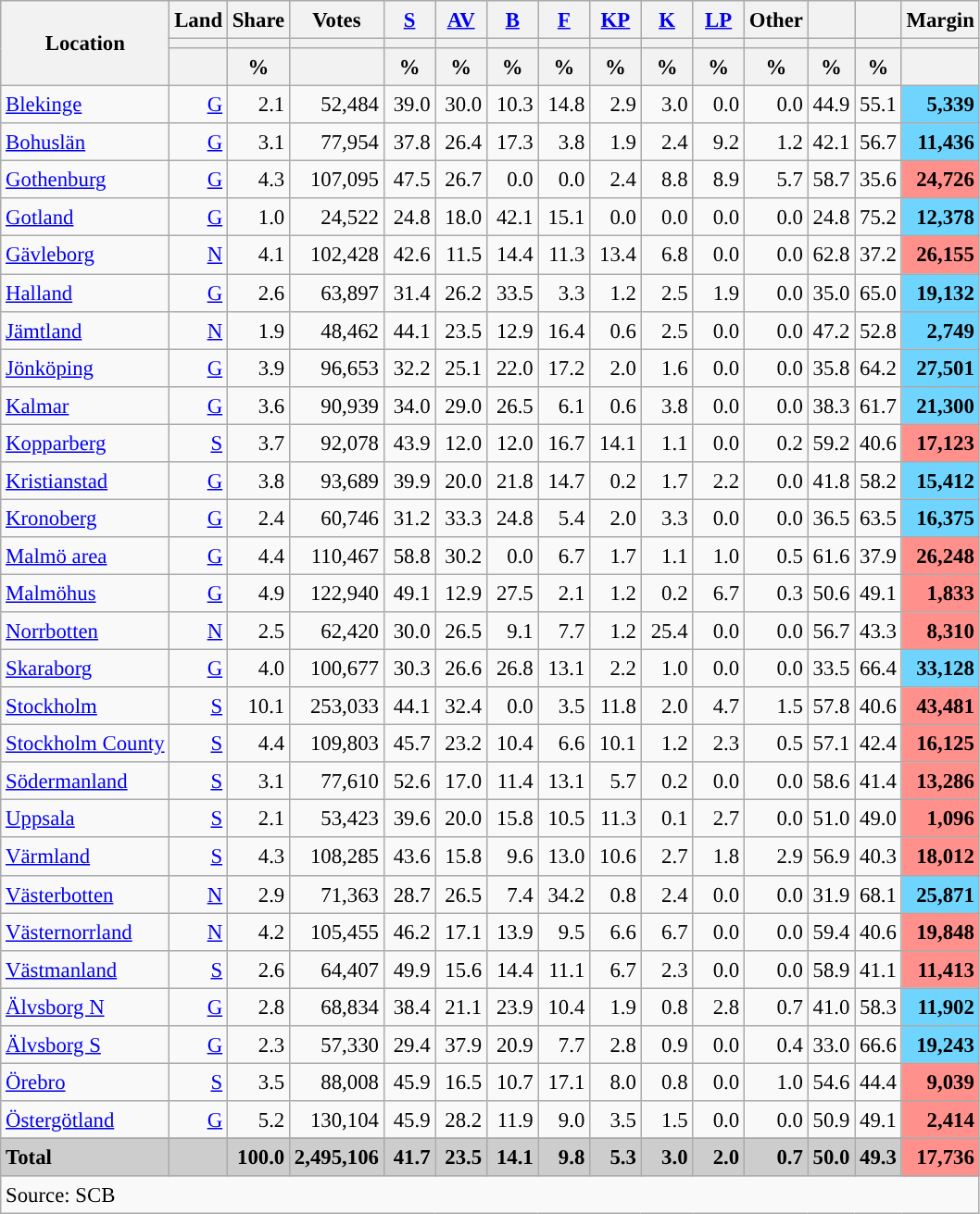<table class="wikitable sortable" style="text-align:right; font-size:95%; line-height:20px;">
<tr>
<th rowspan="3">Location</th>
<th>Land</th>
<th>Share</th>
<th>Votes</th>
<th width="30px" class="unsortable"><a href='#'>S</a></th>
<th width="30px" class="unsortable"><a href='#'>AV</a></th>
<th width="30px" class="unsortable"><a href='#'>B</a></th>
<th width="30px" class="unsortable"><a href='#'>F</a></th>
<th width="30px" class="unsortable"><a href='#'>KP</a></th>
<th width="30px" class="unsortable"><a href='#'>K</a></th>
<th width="30px" class="unsortable"><a href='#'>LP</a></th>
<th width="30px" class="unsortable">Other</th>
<th></th>
<th></th>
<th>Margin</th>
</tr>
<tr>
<th></th>
<th></th>
<th></th>
<th style="background:"></th>
<th style="background:"></th>
<th style="background:"></th>
<th style="background:"></th>
<th style="background:"></th>
<th style="background:"></th>
<th style="background:"></th>
<th style="background:"></th>
<th style="background:"></th>
<th style="background:"></th>
<th></th>
</tr>
<tr>
<th></th>
<th data-sort-type="number">%</th>
<th></th>
<th data-sort-type="number">%</th>
<th data-sort-type="number">%</th>
<th data-sort-type="number">%</th>
<th data-sort-type="number">%</th>
<th data-sort-type="number">%</th>
<th data-sort-type="number">%</th>
<th data-sort-type="number">%</th>
<th data-sort-type="number">%</th>
<th data-sort-type="number">%</th>
<th data-sort-type="number">%</th>
<th></th>
</tr>
<tr>
<td align=left><a href='#'>Blekinge</a></td>
<td><a href='#'>G</a></td>
<td>2.1</td>
<td>52,484</td>
<td>39.0</td>
<td>30.0</td>
<td>10.3</td>
<td>14.8</td>
<td>2.9</td>
<td>3.0</td>
<td>0.0</td>
<td>0.0</td>
<td>44.9</td>
<td>55.1</td>
<td bgcolor=#6fd5fe><strong>5,339</strong></td>
</tr>
<tr>
<td align=left><a href='#'>Bohuslän</a></td>
<td><a href='#'>G</a></td>
<td>3.1</td>
<td>77,954</td>
<td>37.8</td>
<td>26.4</td>
<td>17.3</td>
<td>3.8</td>
<td>1.9</td>
<td>2.4</td>
<td>9.2</td>
<td>1.2</td>
<td>42.1</td>
<td>56.7</td>
<td bgcolor=#6fd5fe><strong>11,436</strong></td>
</tr>
<tr>
<td align=left><a href='#'>Gothenburg</a></td>
<td><a href='#'>G</a></td>
<td>4.3</td>
<td>107,095</td>
<td>47.5</td>
<td>26.7</td>
<td>0.0</td>
<td>0.0</td>
<td>2.4</td>
<td>8.8</td>
<td>8.9</td>
<td>5.7</td>
<td>58.7</td>
<td>35.6</td>
<td bgcolor=#ff908c><strong>24,726</strong></td>
</tr>
<tr>
<td align=left><a href='#'>Gotland</a></td>
<td><a href='#'>G</a></td>
<td>1.0</td>
<td>24,522</td>
<td>24.8</td>
<td>18.0</td>
<td>42.1</td>
<td>15.1</td>
<td>0.0</td>
<td>0.0</td>
<td>0.0</td>
<td>0.0</td>
<td>24.8</td>
<td>75.2</td>
<td bgcolor=#6fd5fe><strong>12,378</strong></td>
</tr>
<tr>
<td align=left><a href='#'>Gävleborg</a></td>
<td><a href='#'>N</a></td>
<td>4.1</td>
<td>102,428</td>
<td>42.6</td>
<td>11.5</td>
<td>14.4</td>
<td>11.3</td>
<td>13.4</td>
<td>6.8</td>
<td>0.0</td>
<td>0.0</td>
<td>62.8</td>
<td>37.2</td>
<td bgcolor=#ff908c><strong>26,155</strong></td>
</tr>
<tr>
<td align=left><a href='#'>Halland</a></td>
<td><a href='#'>G</a></td>
<td>2.6</td>
<td>63,897</td>
<td>31.4</td>
<td>26.2</td>
<td>33.5</td>
<td>3.3</td>
<td>1.2</td>
<td>2.5</td>
<td>1.9</td>
<td>0.0</td>
<td>35.0</td>
<td>65.0</td>
<td bgcolor=#6fd5fe><strong>19,132</strong></td>
</tr>
<tr>
<td align=left><a href='#'>Jämtland</a></td>
<td><a href='#'>N</a></td>
<td>1.9</td>
<td>48,462</td>
<td>44.1</td>
<td>23.5</td>
<td>12.9</td>
<td>16.4</td>
<td>0.6</td>
<td>2.5</td>
<td>0.0</td>
<td>0.0</td>
<td>47.2</td>
<td>52.8</td>
<td bgcolor=#6fd5fe><strong>2,749</strong></td>
</tr>
<tr>
<td align=left><a href='#'>Jönköping</a></td>
<td><a href='#'>G</a></td>
<td>3.9</td>
<td>96,653</td>
<td>32.2</td>
<td>25.1</td>
<td>22.0</td>
<td>17.2</td>
<td>2.0</td>
<td>1.6</td>
<td>0.0</td>
<td>0.0</td>
<td>35.8</td>
<td>64.2</td>
<td bgcolor=#6fd5fe><strong>27,501</strong></td>
</tr>
<tr>
<td align=left><a href='#'>Kalmar</a></td>
<td><a href='#'>G</a></td>
<td>3.6</td>
<td>90,939</td>
<td>34.0</td>
<td>29.0</td>
<td>26.5</td>
<td>6.1</td>
<td>0.6</td>
<td>3.8</td>
<td>0.0</td>
<td>0.0</td>
<td>38.3</td>
<td>61.7</td>
<td bgcolor=#6fd5fe><strong>21,300</strong></td>
</tr>
<tr>
<td align=left><a href='#'>Kopparberg</a></td>
<td><a href='#'>S</a></td>
<td>3.7</td>
<td>92,078</td>
<td>43.9</td>
<td>12.0</td>
<td>12.0</td>
<td>16.7</td>
<td>14.1</td>
<td>1.1</td>
<td>0.0</td>
<td>0.2</td>
<td>59.2</td>
<td>40.6</td>
<td bgcolor=#ff908c><strong>17,123</strong></td>
</tr>
<tr>
<td align=left><a href='#'>Kristianstad</a></td>
<td><a href='#'>G</a></td>
<td>3.8</td>
<td>93,689</td>
<td>39.9</td>
<td>20.0</td>
<td>21.8</td>
<td>14.7</td>
<td>0.2</td>
<td>1.7</td>
<td>2.2</td>
<td>0.0</td>
<td>41.8</td>
<td>58.2</td>
<td bgcolor=#6fd5fe><strong>15,412</strong></td>
</tr>
<tr>
<td align=left><a href='#'>Kronoberg</a></td>
<td><a href='#'>G</a></td>
<td>2.4</td>
<td>60,746</td>
<td>31.2</td>
<td>33.3</td>
<td>24.8</td>
<td>5.4</td>
<td>2.0</td>
<td>3.3</td>
<td>0.0</td>
<td>0.0</td>
<td>36.5</td>
<td>63.5</td>
<td bgcolor=#6fd5fe><strong>16,375</strong></td>
</tr>
<tr>
<td align=left><a href='#'>Malmö area</a></td>
<td><a href='#'>G</a></td>
<td>4.4</td>
<td>110,467</td>
<td>58.8</td>
<td>30.2</td>
<td>0.0</td>
<td>6.7</td>
<td>1.7</td>
<td>1.1</td>
<td>1.0</td>
<td>0.5</td>
<td>61.6</td>
<td>37.9</td>
<td bgcolor=#ff908c><strong>26,248</strong></td>
</tr>
<tr>
<td align=left><a href='#'>Malmöhus</a></td>
<td><a href='#'>G</a></td>
<td>4.9</td>
<td>122,940</td>
<td>49.1</td>
<td>12.9</td>
<td>27.5</td>
<td>2.1</td>
<td>1.2</td>
<td>0.2</td>
<td>6.7</td>
<td>0.3</td>
<td>50.6</td>
<td>49.1</td>
<td bgcolor=#ff908c><strong>1,833</strong></td>
</tr>
<tr>
<td align=left><a href='#'>Norrbotten</a></td>
<td><a href='#'>N</a></td>
<td>2.5</td>
<td>62,420</td>
<td>30.0</td>
<td>26.5</td>
<td>9.1</td>
<td>7.7</td>
<td>1.2</td>
<td>25.4</td>
<td>0.0</td>
<td>0.0</td>
<td>56.7</td>
<td>43.3</td>
<td bgcolor=#ff908c><strong>8,310</strong></td>
</tr>
<tr>
<td align=left><a href='#'>Skaraborg</a></td>
<td><a href='#'>G</a></td>
<td>4.0</td>
<td>100,677</td>
<td>30.3</td>
<td>26.6</td>
<td>26.8</td>
<td>13.1</td>
<td>2.2</td>
<td>1.0</td>
<td>0.0</td>
<td>0.0</td>
<td>33.5</td>
<td>66.4</td>
<td bgcolor=#6fd5fe><strong>33,128</strong></td>
</tr>
<tr>
<td align=left><a href='#'>Stockholm</a></td>
<td><a href='#'>S</a></td>
<td>10.1</td>
<td>253,033</td>
<td>44.1</td>
<td>32.4</td>
<td>0.0</td>
<td>3.5</td>
<td>11.8</td>
<td>2.0</td>
<td>4.7</td>
<td>1.5</td>
<td>57.8</td>
<td>40.6</td>
<td bgcolor=#ff908c><strong>43,481</strong></td>
</tr>
<tr>
<td align=left><a href='#'>Stockholm County</a></td>
<td><a href='#'>S</a></td>
<td>4.4</td>
<td>109,803</td>
<td>45.7</td>
<td>23.2</td>
<td>10.4</td>
<td>6.6</td>
<td>10.1</td>
<td>1.2</td>
<td>2.3</td>
<td>0.5</td>
<td>57.1</td>
<td>42.4</td>
<td bgcolor=#ff908c><strong>16,125</strong></td>
</tr>
<tr>
<td align=left><a href='#'>Södermanland</a></td>
<td><a href='#'>S</a></td>
<td>3.1</td>
<td>77,610</td>
<td>52.6</td>
<td>17.0</td>
<td>11.4</td>
<td>13.1</td>
<td>5.7</td>
<td>0.2</td>
<td>0.0</td>
<td>0.0</td>
<td>58.6</td>
<td>41.4</td>
<td bgcolor=#ff908c><strong>13,286</strong></td>
</tr>
<tr>
<td align=left><a href='#'>Uppsala</a></td>
<td><a href='#'>S</a></td>
<td>2.1</td>
<td>53,423</td>
<td>39.6</td>
<td>20.0</td>
<td>15.8</td>
<td>10.5</td>
<td>11.3</td>
<td>0.1</td>
<td>2.7</td>
<td>0.0</td>
<td>51.0</td>
<td>49.0</td>
<td bgcolor=#ff908c><strong>1,096</strong></td>
</tr>
<tr>
<td align=left><a href='#'>Värmland</a></td>
<td><a href='#'>S</a></td>
<td>4.3</td>
<td>108,285</td>
<td>43.6</td>
<td>15.8</td>
<td>9.6</td>
<td>13.0</td>
<td>10.6</td>
<td>2.7</td>
<td>1.8</td>
<td>2.9</td>
<td>56.9</td>
<td>40.3</td>
<td bgcolor=#ff908c><strong>18,012</strong></td>
</tr>
<tr>
<td align=left><a href='#'>Västerbotten</a></td>
<td><a href='#'>N</a></td>
<td>2.9</td>
<td>71,363</td>
<td>28.7</td>
<td>26.5</td>
<td>7.4</td>
<td>34.2</td>
<td>0.8</td>
<td>2.4</td>
<td>0.0</td>
<td>0.0</td>
<td>31.9</td>
<td>68.1</td>
<td bgcolor=#6fd5fe><strong>25,871</strong></td>
</tr>
<tr>
<td align=left><a href='#'>Västernorrland</a></td>
<td><a href='#'>N</a></td>
<td>4.2</td>
<td>105,455</td>
<td>46.2</td>
<td>17.1</td>
<td>13.9</td>
<td>9.5</td>
<td>6.6</td>
<td>6.7</td>
<td>0.0</td>
<td>0.0</td>
<td>59.4</td>
<td>40.6</td>
<td bgcolor=#ff908c><strong>19,848</strong></td>
</tr>
<tr>
<td align=left><a href='#'>Västmanland</a></td>
<td><a href='#'>S</a></td>
<td>2.6</td>
<td>64,407</td>
<td>49.9</td>
<td>15.6</td>
<td>14.4</td>
<td>11.1</td>
<td>6.7</td>
<td>2.3</td>
<td>0.0</td>
<td>0.0</td>
<td>58.9</td>
<td>41.1</td>
<td bgcolor=#ff908c><strong>11,413</strong></td>
</tr>
<tr>
<td align=left><a href='#'>Älvsborg N</a></td>
<td><a href='#'>G</a></td>
<td>2.8</td>
<td>68,834</td>
<td>38.4</td>
<td>21.1</td>
<td>23.9</td>
<td>10.4</td>
<td>1.9</td>
<td>0.8</td>
<td>2.8</td>
<td>0.7</td>
<td>41.0</td>
<td>58.3</td>
<td bgcolor=#6fd5fe><strong>11,902</strong></td>
</tr>
<tr>
<td align=left><a href='#'>Älvsborg S</a></td>
<td><a href='#'>G</a></td>
<td>2.3</td>
<td>57,330</td>
<td>29.4</td>
<td>37.9</td>
<td>20.9</td>
<td>7.7</td>
<td>2.8</td>
<td>0.9</td>
<td>0.0</td>
<td>0.4</td>
<td>33.0</td>
<td>66.6</td>
<td bgcolor=#6fd5fe><strong>19,243</strong></td>
</tr>
<tr>
<td align=left><a href='#'>Örebro</a></td>
<td><a href='#'>S</a></td>
<td>3.5</td>
<td>88,008</td>
<td>45.9</td>
<td>16.5</td>
<td>10.7</td>
<td>17.1</td>
<td>8.0</td>
<td>0.8</td>
<td>0.0</td>
<td>1.0</td>
<td>54.6</td>
<td>44.4</td>
<td bgcolor=#ff908c><strong>9,039</strong></td>
</tr>
<tr>
<td align=left><a href='#'>Östergötland</a></td>
<td><a href='#'>G</a></td>
<td>5.2</td>
<td>130,104</td>
<td>45.9</td>
<td>28.2</td>
<td>11.9</td>
<td>9.0</td>
<td>3.5</td>
<td>1.5</td>
<td>0.0</td>
<td>0.0</td>
<td>50.9</td>
<td>49.1</td>
<td bgcolor=#ff908c><strong>2,414</strong></td>
</tr>
<tr>
</tr>
<tr style="background:#CDCDCD;">
<td align=left><strong>Total</strong></td>
<td></td>
<td><strong>100.0</strong></td>
<td><strong>2,495,106</strong></td>
<td><strong>41.7</strong></td>
<td><strong>23.5</strong></td>
<td><strong>14.1</strong></td>
<td><strong>9.8</strong></td>
<td><strong>5.3</strong></td>
<td><strong>3.0</strong></td>
<td><strong>2.0</strong></td>
<td><strong>0.7</strong></td>
<td><strong>50.0</strong></td>
<td><strong>49.3</strong></td>
<td bgcolor=#ff908c><strong>17,736</strong></td>
</tr>
<tr>
<td align=left colspan=15>Source: SCB </td>
</tr>
</table>
